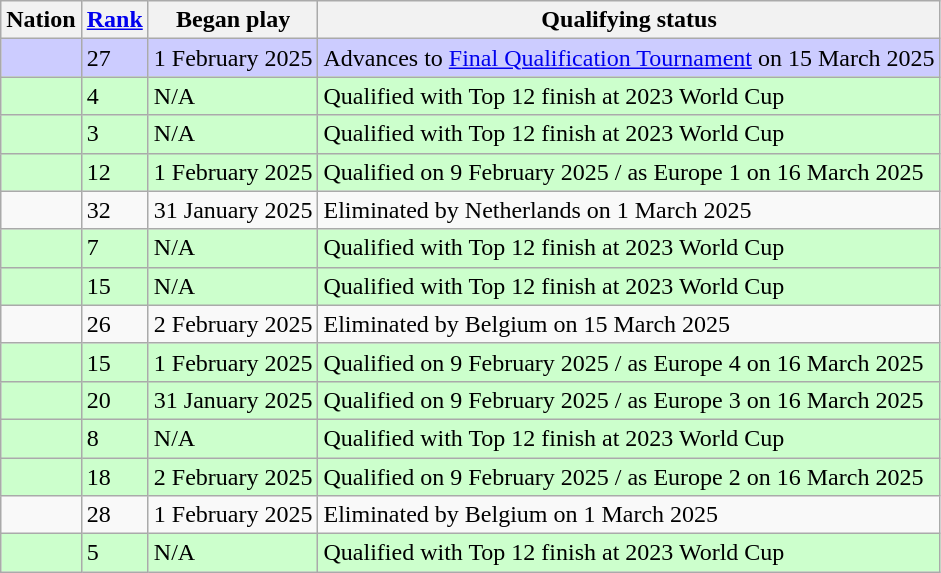<table class="wikitable sortable">
<tr>
<th>Nation</th>
<th data-sort-type="number"><a href='#'>Rank</a></th>
<th data-sort-type="date">Began play</th>
<th>Qualifying status</th>
</tr>
<tr bgcolor="#CCCCFF">
<td></td>
<td>27</td>
<td>1 February 2025</td>
<td>Advances to <a href='#'>Final Qualification Tournament</a> on 15 March 2025</td>
</tr>
<tr bgcolor="#ccffcc">
<td><strong></strong></td>
<td>4</td>
<td>N/A</td>
<td>Qualified with Top 12 finish at 2023 World Cup</td>
</tr>
<tr bgcolor="#ccffcc">
<td><strong></strong></td>
<td>3</td>
<td>N/A</td>
<td>Qualified with Top 12 finish at 2023 World Cup</td>
</tr>
<tr bgcolor="#ccffcc">
<td><strong></strong></td>
<td>12</td>
<td>1 February 2025</td>
<td>Qualified on 9 February 2025 / as Europe 1 on 16 March 2025</td>
</tr>
<tr>
<td></td>
<td>32</td>
<td>31 January 2025</td>
<td>Eliminated by Netherlands on 1 March 2025</td>
</tr>
<tr bgcolor="#ccffcc">
<td><strong></strong></td>
<td>7</td>
<td>N/A</td>
<td>Qualified with Top 12 finish at 2023 World Cup</td>
</tr>
<tr bgcolor="#ccffcc">
<td><strong></strong></td>
<td>15</td>
<td>N/A</td>
<td>Qualified with Top 12 finish at 2023 World Cup</td>
</tr>
<tr>
<td></td>
<td>26</td>
<td>2 February 2025</td>
<td>Eliminated by Belgium on 15 March 2025</td>
</tr>
<tr bgcolor="#ccffcc">
<td><strong></strong></td>
<td>15</td>
<td>1 February 2025</td>
<td>Qualified on 9 February 2025 / as Europe 4 on 16 March 2025</td>
</tr>
<tr bgcolor="#ccffcc">
<td><strong></strong></td>
<td>20</td>
<td>31 January 2025</td>
<td>Qualified on 9 February 2025 / as Europe 3 on 16 March 2025</td>
</tr>
<tr bgcolor="#ccffcc">
<td><strong></strong></td>
<td>8</td>
<td>N/A</td>
<td>Qualified with Top 12 finish at 2023 World Cup</td>
</tr>
<tr bgcolor="#ccffcc">
<td><strong></strong></td>
<td>18</td>
<td>2 February 2025</td>
<td>Qualified on 9 February 2025 / as Europe 2 on 16 March 2025</td>
</tr>
<tr>
<td></td>
<td>28</td>
<td>1 February 2025</td>
<td>Eliminated by Belgium on 1 March 2025</td>
</tr>
<tr bgcolor="#ccffcc">
<td><strong></strong></td>
<td>5</td>
<td>N/A</td>
<td>Qualified with Top 12 finish at 2023 World Cup</td>
</tr>
</table>
